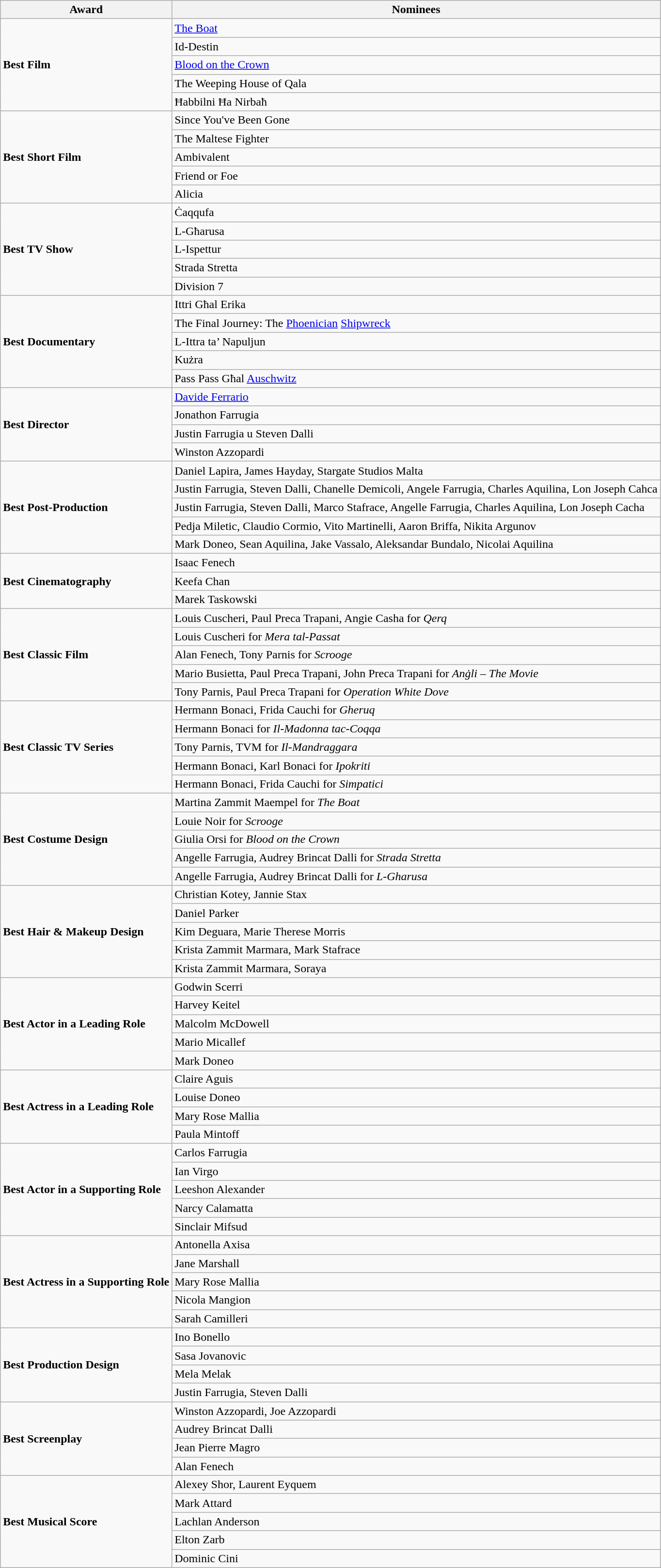<table class="wikitable">
<tr>
<th>Award</th>
<th>Nominees</th>
</tr>
<tr>
<td rowspan="5"><strong>Best Film</strong></td>
<td><a href='#'>The Boat</a></td>
</tr>
<tr>
<td>Id-Destin</td>
</tr>
<tr>
<td><a href='#'>Blood on the Crown</a></td>
</tr>
<tr>
<td>The Weeping House of Qala</td>
</tr>
<tr>
<td>Ħabbilni Ħa Nirbaħ</td>
</tr>
<tr>
<td rowspan="5"><strong>Best Short Film</strong></td>
<td>Since You've Been Gone</td>
</tr>
<tr>
<td>The Maltese Fighter</td>
</tr>
<tr>
<td>Ambivalent</td>
</tr>
<tr>
<td>Friend or Foe</td>
</tr>
<tr>
<td>Alicia</td>
</tr>
<tr>
<td rowspan="5"><strong>Best TV Show</strong></td>
<td>Ċaqqufa</td>
</tr>
<tr>
<td>L-Għarusa</td>
</tr>
<tr>
<td>L-Ispettur</td>
</tr>
<tr>
<td>Strada Stretta</td>
</tr>
<tr>
<td>Division 7</td>
</tr>
<tr>
<td rowspan="5"><strong>Best Documentary</strong></td>
<td>Ittri Għal Erika</td>
</tr>
<tr>
<td>The Final Journey: The <a href='#'>Phoenician</a> <a href='#'>Shipwreck</a></td>
</tr>
<tr>
<td>L-Ittra ta’ Napuljun</td>
</tr>
<tr>
<td>Kużra</td>
</tr>
<tr>
<td>Pass Pass Għal <a href='#'>Auschwitz</a></td>
</tr>
<tr>
<td rowspan="4"><strong>Best Director</strong></td>
<td><a href='#'>Davide Ferrario</a></td>
</tr>
<tr>
<td>Jonathon Farrugia</td>
</tr>
<tr>
<td>Justin Farrugia u Steven Dalli</td>
</tr>
<tr>
<td>Winston Azzopardi</td>
</tr>
<tr>
<td rowspan="5"><strong>Best Post-Production</strong></td>
<td>Daniel Lapira, James Hayday, Stargate Studios Malta</td>
</tr>
<tr>
<td>Justin Farrugia, Steven Dalli, Chanelle Demicoli, Angele Farrugia, Charles Aquilina, Lon Joseph Cahca</td>
</tr>
<tr>
<td>Justin Farrugia, Steven Dalli, Marco Stafrace, Angelle Farrugia, Charles Aquilina, Lon Joseph Cacha</td>
</tr>
<tr>
<td>Pedja Miletic, Claudio Cormio, Vito Martinelli, Aaron Briffa, Nikita Argunov</td>
</tr>
<tr>
<td>Mark Doneo, Sean Aquilina, Jake Vassalo, Aleksandar Bundalo, Nicolai Aquilina</td>
</tr>
<tr>
<td rowspan="3"><strong>Best Cinematography</strong></td>
<td>Isaac Fenech</td>
</tr>
<tr>
<td>Keefa Chan</td>
</tr>
<tr>
<td>Marek Taskowski</td>
</tr>
<tr>
<td rowspan="5"><strong>Best Classic Film</strong></td>
<td>Louis Cuscheri, Paul Preca Trapani, Angie Casha for <em>Qerq</em></td>
</tr>
<tr>
<td>Louis Cuscheri for <em>Mera tal-Passat</em></td>
</tr>
<tr>
<td>Alan Fenech, Tony Parnis for <em>Scrooge</em></td>
</tr>
<tr>
<td>Mario Busietta, Paul Preca Trapani, John Preca Trapani for <em>Anġli – The Movie</em></td>
</tr>
<tr>
<td>Tony Parnis, Paul Preca Trapani for <em>Operation White Dove</em></td>
</tr>
<tr>
<td rowspan="5"><strong>Best Classic TV Series</strong></td>
<td>Hermann Bonaci, Frida Cauchi for <em>Gheruq</em></td>
</tr>
<tr>
<td>Hermann Bonaci for <em>Il-Madonna tac-Coqqa</em></td>
</tr>
<tr>
<td>Tony Parnis, TVM for <em>Il-Mandraggara</em></td>
</tr>
<tr>
<td>Hermann Bonaci, Karl Bonaci for <em>Ipokriti</em></td>
</tr>
<tr>
<td>Hermann Bonaci, Frida Cauchi for <em>Simpatici</em></td>
</tr>
<tr>
<td rowspan="5"><strong>Best Costume Design</strong></td>
<td>Martina Zammit Maempel for <em>The Boat</em></td>
</tr>
<tr>
<td>Louie Noir for <em>Scrooge</em></td>
</tr>
<tr>
<td>Giulia Orsi for <em>Blood on the Crown</em></td>
</tr>
<tr>
<td>Angelle Farrugia, Audrey Brincat Dalli for <em>Strada Stretta</em></td>
</tr>
<tr>
<td>Angelle Farrugia, Audrey Brincat Dalli for <em>L-Gharusa</em></td>
</tr>
<tr>
<td rowspan="5"><strong>Best Hair  & Makeup Design</strong></td>
<td>Christian Kotey, Jannie Stax</td>
</tr>
<tr>
<td>Daniel Parker</td>
</tr>
<tr>
<td>Kim Deguara, Marie Therese Morris</td>
</tr>
<tr>
<td>Krista Zammit Marmara, Mark Stafrace</td>
</tr>
<tr>
<td>Krista Zammit Marmara, Soraya</td>
</tr>
<tr>
<td rowspan="5"><strong>Best Actor in a Leading Role</strong></td>
<td>Godwin Scerri</td>
</tr>
<tr>
<td>Harvey Keitel</td>
</tr>
<tr>
<td>Malcolm McDowell</td>
</tr>
<tr>
<td>Mario Micallef</td>
</tr>
<tr>
<td>Mark Doneo</td>
</tr>
<tr>
<td rowspan="4"><strong>Best Actress in a Leading Role</strong></td>
<td>Claire Aguis</td>
</tr>
<tr>
<td>Louise Doneo</td>
</tr>
<tr>
<td>Mary Rose Mallia</td>
</tr>
<tr>
<td>Paula Mintoff</td>
</tr>
<tr>
<td rowspan="5"><strong>Best Actor in a Supporting Role</strong></td>
<td>Carlos Farrugia</td>
</tr>
<tr>
<td>Ian Virgo</td>
</tr>
<tr>
<td>Leeshon Alexander</td>
</tr>
<tr>
<td>Narcy Calamatta</td>
</tr>
<tr>
<td>Sinclair Mifsud</td>
</tr>
<tr>
<td rowspan="5"><strong>Best Actress in a Supporting Role</strong></td>
<td>Antonella Axisa</td>
</tr>
<tr>
<td>Jane Marshall</td>
</tr>
<tr>
<td>Mary Rose Mallia</td>
</tr>
<tr>
<td>Nicola Mangion</td>
</tr>
<tr>
<td>Sarah Camilleri</td>
</tr>
<tr>
<td rowspan="4"><strong>Best Production Design</strong></td>
<td>Ino Bonello</td>
</tr>
<tr>
<td>Sasa Jovanovic</td>
</tr>
<tr>
<td>Mela Melak</td>
</tr>
<tr>
<td>Justin Farrugia, Steven Dalli</td>
</tr>
<tr>
<td rowspan="4"><strong>Best Screenplay</strong></td>
<td>Winston Azzopardi, Joe Azzopardi</td>
</tr>
<tr>
<td>Audrey Brincat Dalli</td>
</tr>
<tr>
<td>Jean Pierre Magro</td>
</tr>
<tr>
<td>Alan Fenech</td>
</tr>
<tr>
<td rowspan="5"><strong>Best Musical Score</strong></td>
<td>Alexey Shor, Laurent Eyquem</td>
</tr>
<tr>
<td>Mark Attard</td>
</tr>
<tr>
<td>Lachlan Anderson</td>
</tr>
<tr>
<td>Elton Zarb</td>
</tr>
<tr>
<td>Dominic Cini</td>
</tr>
</table>
